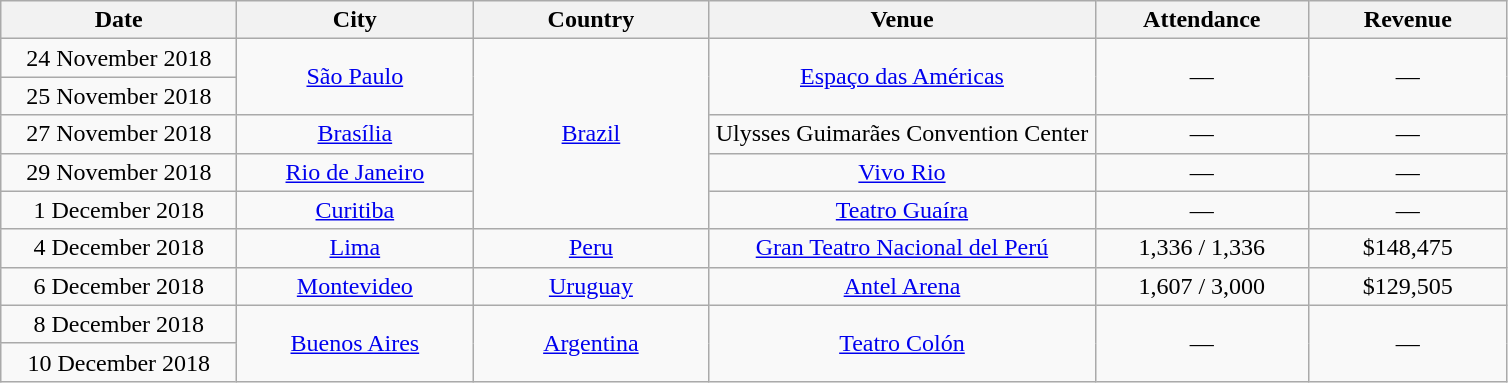<table class="wikitable" style="text-align:center;">
<tr>
<th width="150">Date</th>
<th width="150">City</th>
<th width="150">Country</th>
<th width="250">Venue</th>
<th width="135">Attendance</th>
<th width="125">Revenue</th>
</tr>
<tr>
<td>24 November 2018</td>
<td rowspan="2"><a href='#'>São Paulo</a></td>
<td rowspan="5"><a href='#'>Brazil</a></td>
<td rowspan="2"><a href='#'>Espaço das Américas</a></td>
<td rowspan="2">—</td>
<td rowspan="2">—</td>
</tr>
<tr>
<td>25 November 2018</td>
</tr>
<tr>
<td>27 November 2018</td>
<td><a href='#'>Brasília</a></td>
<td>Ulysses Guimarães Convention Center</td>
<td>—</td>
<td>—</td>
</tr>
<tr>
<td>29 November 2018</td>
<td><a href='#'>Rio de Janeiro</a></td>
<td><a href='#'>Vivo Rio</a></td>
<td>—</td>
<td>—</td>
</tr>
<tr>
<td>1 December 2018</td>
<td><a href='#'>Curitiba</a></td>
<td><a href='#'>Teatro Guaíra</a></td>
<td>—</td>
<td>—</td>
</tr>
<tr>
<td>4 December 2018</td>
<td><a href='#'>Lima</a></td>
<td><a href='#'>Peru</a></td>
<td><a href='#'>Gran Teatro Nacional del Perú</a></td>
<td>1,336 / 1,336</td>
<td>$148,475</td>
</tr>
<tr>
<td>6 December 2018</td>
<td><a href='#'>Montevideo</a></td>
<td><a href='#'>Uruguay</a></td>
<td><a href='#'>Antel Arena</a></td>
<td>1,607 / 3,000</td>
<td>$129,505</td>
</tr>
<tr>
<td>8 December 2018</td>
<td rowspan="2"><a href='#'>Buenos Aires</a></td>
<td rowspan="2"><a href='#'>Argentina</a></td>
<td rowspan="2"><a href='#'>Teatro Colón</a></td>
<td rowspan="2">—</td>
<td rowspan="2">—</td>
</tr>
<tr>
<td>10 December 2018</td>
</tr>
</table>
